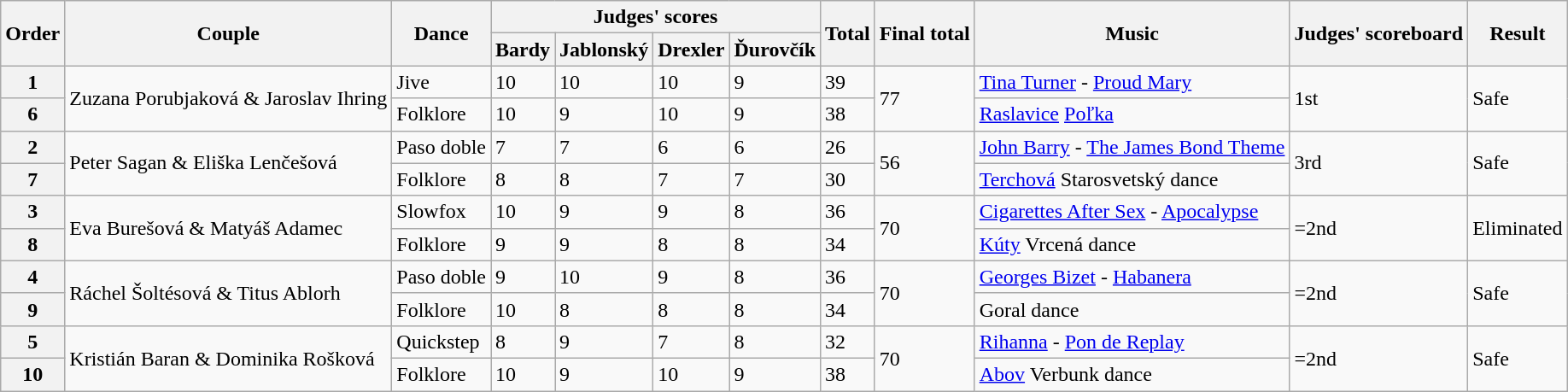<table class="wikitable">
<tr>
<th rowspan="2">Order</th>
<th rowspan="2">Couple</th>
<th rowspan="2">Dance</th>
<th colspan="4">Judges' scores</th>
<th rowspan="2">Total</th>
<th rowspan="2">Final total</th>
<th rowspan="2">Music</th>
<th rowspan="2">Judges' scoreboard</th>
<th rowspan="2">Result</th>
</tr>
<tr>
<th>Bardy</th>
<th>Jablonský</th>
<th>Drexler</th>
<th>Ďurovčík</th>
</tr>
<tr>
<th>1</th>
<td rowspan="2">Zuzana Porubjaková & Jaroslav Ihring</td>
<td>Jive</td>
<td>10</td>
<td>10</td>
<td>10</td>
<td>9</td>
<td>39</td>
<td rowspan="2">77</td>
<td><a href='#'>Tina Turner</a> - <a href='#'>Proud Mary</a></td>
<td rowspan="2">1st</td>
<td rowspan="2">Safe</td>
</tr>
<tr>
<th>6</th>
<td>Folklore</td>
<td>10</td>
<td>9</td>
<td>10</td>
<td>9</td>
<td>38</td>
<td><a href='#'>Raslavice</a> <a href='#'>Poľka</a></td>
</tr>
<tr>
<th>2</th>
<td rowspan="2">Peter Sagan & Eliška Lenčešová</td>
<td>Paso doble</td>
<td>7</td>
<td>7</td>
<td>6</td>
<td>6</td>
<td>26</td>
<td rowspan="2">56</td>
<td><a href='#'>John Barry</a> - <a href='#'>The James Bond Theme</a></td>
<td rowspan="2">3rd</td>
<td rowspan="2">Safe</td>
</tr>
<tr>
<th>7</th>
<td>Folklore</td>
<td>8</td>
<td>8</td>
<td>7</td>
<td>7</td>
<td>30</td>
<td><a href='#'>Terchová</a> Starosvetský dance</td>
</tr>
<tr>
<th>3</th>
<td rowspan="2">Eva Burešová & Matyáš Adamec</td>
<td>Slowfox</td>
<td>10</td>
<td>9</td>
<td>9</td>
<td>8</td>
<td>36</td>
<td rowspan="2">70</td>
<td><a href='#'>Cigarettes After Sex</a> - <a href='#'>Apocalypse</a></td>
<td rowspan="2">=2nd</td>
<td rowspan="2">Eliminated</td>
</tr>
<tr>
<th>8</th>
<td>Folklore</td>
<td>9</td>
<td>9</td>
<td>8</td>
<td>8</td>
<td>34</td>
<td><a href='#'>Kúty</a> Vrcená dance</td>
</tr>
<tr>
<th>4</th>
<td rowspan="2">Ráchel Šoltésová & Titus Ablorh</td>
<td>Paso doble</td>
<td>9</td>
<td>10</td>
<td>9</td>
<td>8</td>
<td>36</td>
<td rowspan="2">70</td>
<td><a href='#'>Georges Bizet</a> - <a href='#'>Habanera</a></td>
<td rowspan="2">=2nd</td>
<td rowspan="2">Safe</td>
</tr>
<tr>
<th>9</th>
<td>Folklore</td>
<td>10</td>
<td>8</td>
<td>8</td>
<td>8</td>
<td>34</td>
<td>Goral dance</td>
</tr>
<tr>
<th>5</th>
<td rowspan="2">Kristián Baran & Dominika Rošková</td>
<td>Quickstep</td>
<td>8</td>
<td>9</td>
<td>7</td>
<td>8</td>
<td>32</td>
<td rowspan="2">70</td>
<td><a href='#'>Rihanna</a> - <a href='#'>Pon de Replay</a></td>
<td rowspan="2">=2nd</td>
<td rowspan="2">Safe</td>
</tr>
<tr>
<th>10</th>
<td>Folklore</td>
<td>10</td>
<td>9</td>
<td>10</td>
<td>9</td>
<td>38</td>
<td><a href='#'>Abov</a> Verbunk dance</td>
</tr>
</table>
